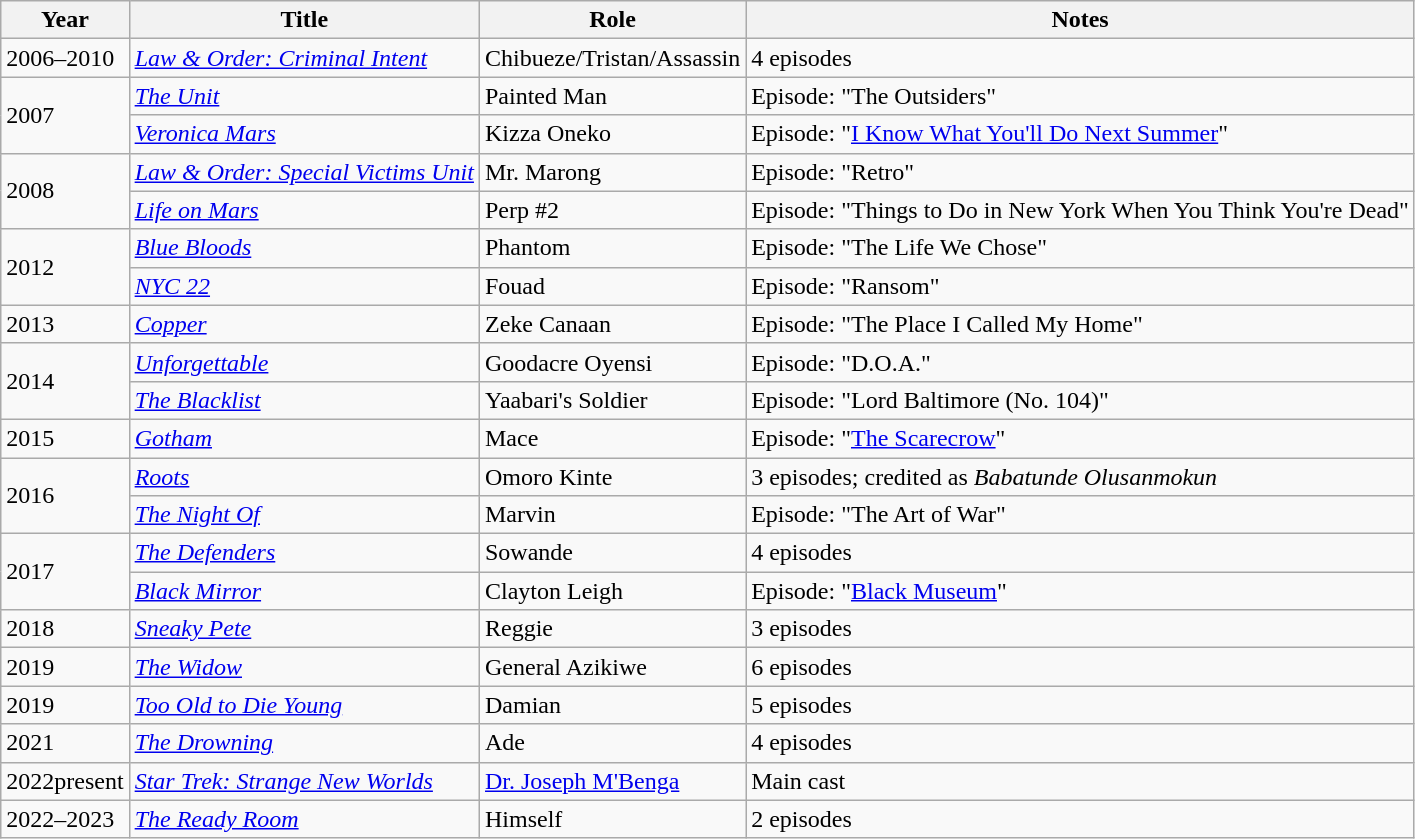<table class="wikitable">
<tr>
<th>Year</th>
<th>Title</th>
<th>Role</th>
<th>Notes</th>
</tr>
<tr>
<td>2006–2010</td>
<td><em><a href='#'>Law & Order: Criminal Intent</a></em></td>
<td>Chibueze/Tristan/Assassin</td>
<td>4 episodes</td>
</tr>
<tr>
<td rowspan=2>2007</td>
<td><em><a href='#'>The Unit</a></em></td>
<td>Painted Man</td>
<td>Episode: "The Outsiders"</td>
</tr>
<tr>
<td><em><a href='#'>Veronica Mars</a></em></td>
<td>Kizza Oneko</td>
<td>Episode: "<a href='#'>I Know What You'll Do Next Summer</a>"</td>
</tr>
<tr>
<td rowspan=2>2008</td>
<td><em><a href='#'>Law & Order: Special Victims Unit</a></em></td>
<td>Mr. Marong</td>
<td>Episode: "Retro"</td>
</tr>
<tr>
<td><em><a href='#'>Life on Mars</a></em></td>
<td>Perp #2</td>
<td>Episode: "Things to Do in New York When You Think You're Dead"</td>
</tr>
<tr>
<td rowspan=2>2012</td>
<td><em><a href='#'>Blue Bloods</a></em></td>
<td>Phantom</td>
<td>Episode: "The Life We Chose"</td>
</tr>
<tr>
<td><em><a href='#'>NYC 22</a></em></td>
<td>Fouad</td>
<td>Episode: "Ransom"</td>
</tr>
<tr>
<td>2013</td>
<td><em><a href='#'>Copper</a></em></td>
<td>Zeke Canaan</td>
<td>Episode: "The Place I Called My Home"</td>
</tr>
<tr>
<td rowspan=2>2014</td>
<td><em><a href='#'>Unforgettable</a></em></td>
<td>Goodacre Oyensi</td>
<td>Episode: "D.O.A."</td>
</tr>
<tr>
<td><em><a href='#'>The Blacklist</a></em></td>
<td>Yaabari's Soldier</td>
<td>Episode: "Lord Baltimore (No. 104)"</td>
</tr>
<tr>
<td>2015</td>
<td><em><a href='#'>Gotham</a></em></td>
<td>Mace</td>
<td>Episode: "<a href='#'>The Scarecrow</a>"</td>
</tr>
<tr>
<td rowspan=2>2016</td>
<td><em><a href='#'>Roots</a></em></td>
<td>Omoro Kinte</td>
<td>3 episodes; credited as <em>Babatunde Olusanmokun</em></td>
</tr>
<tr>
<td><em><a href='#'>The Night Of</a></em></td>
<td>Marvin</td>
<td>Episode: "The Art of War"</td>
</tr>
<tr>
<td rowspan=2>2017</td>
<td><em><a href='#'>The Defenders</a></em></td>
<td>Sowande</td>
<td>4 episodes</td>
</tr>
<tr>
<td><em><a href='#'>Black Mirror</a></em></td>
<td>Clayton Leigh</td>
<td>Episode: "<a href='#'>Black Museum</a>"</td>
</tr>
<tr>
<td>2018</td>
<td><em><a href='#'>Sneaky Pete</a></em></td>
<td>Reggie</td>
<td>3 episodes</td>
</tr>
<tr>
<td>2019</td>
<td><em><a href='#'>The Widow</a></em></td>
<td>General Azikiwe</td>
<td>6 episodes</td>
</tr>
<tr>
<td>2019</td>
<td><em><a href='#'>Too Old to Die Young</a></em></td>
<td>Damian</td>
<td>5 episodes</td>
</tr>
<tr>
<td>2021</td>
<td><em><a href='#'>The Drowning</a></em></td>
<td>Ade</td>
<td>4 episodes</td>
</tr>
<tr>
<td>2022present</td>
<td><em><a href='#'>Star Trek: Strange New Worlds</a></em></td>
<td><a href='#'>Dr. Joseph M'Benga</a></td>
<td>Main cast</td>
</tr>
<tr>
<td>2022–2023</td>
<td><em><a href='#'>The Ready Room</a></em></td>
<td>Himself</td>
<td>2 episodes</td>
</tr>
</table>
